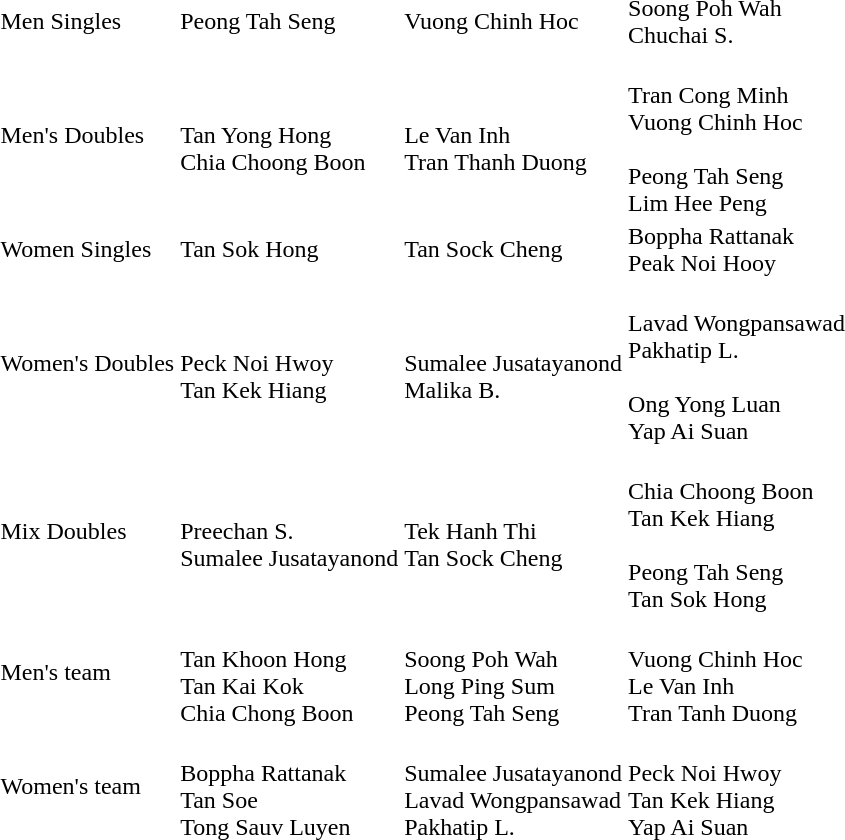<table>
<tr>
<td>Men Singles</td>
<td> Peong Tah Seng</td>
<td> Vuong Chinh Hoc</td>
<td> Soong Poh Wah<br> Chuchai S.</td>
</tr>
<tr>
<td>Men's Doubles</td>
<td><br>Tan Yong Hong<br>Chia Choong Boon</td>
<td><br>Le Van Inh<br>Tran Thanh Duong</td>
<td><br>Tran Cong Minh<br>Vuong Chinh Hoc<br><br>Peong Tah Seng<br>Lim Hee Peng</td>
</tr>
<tr>
<td>Women Singles</td>
<td> Tan Sok Hong</td>
<td> Tan Sock Cheng</td>
<td> Boppha Rattanak<br> Peak Noi Hooy</td>
</tr>
<tr>
<td>Women's Doubles</td>
<td><br>Peck Noi Hwoy<br>Tan Kek Hiang</td>
<td><br>Sumalee Jusatayanond<br>Malika B.</td>
<td><br>Lavad Wongpansawad<br>Pakhatip L.<br><br>Ong Yong Luan<br>Yap Ai Suan</td>
</tr>
<tr>
<td>Mix Doubles</td>
<td><br>Preechan S.<br>Sumalee Jusatayanond</td>
<td><br>Tek Hanh Thi<br>Tan Sock Cheng</td>
<td><br>Chia Choong Boon<br>Tan Kek Hiang<br><br>Peong Tah Seng<br>Tan Sok Hong</td>
</tr>
<tr>
<td>Men's team</td>
<td><br>Tan Khoon Hong<br>Tan Kai Kok<br>Chia Chong Boon</td>
<td><br>Soong Poh Wah<br>Long Ping Sum<br>Peong Tah Seng</td>
<td><br>Vuong Chinh Hoc<br>Le Van Inh<br>Tran Tanh Duong</td>
</tr>
<tr>
<td>Women's team</td>
<td><br>Boppha Rattanak<br>Tan Soe<br>Tong Sauv Luyen</td>
<td><br>Sumalee Jusatayanond<br>Lavad Wongpansawad<br>Pakhatip L.</td>
<td><br>Peck Noi Hwoy<br>Tan Kek Hiang<br>Yap Ai Suan</td>
</tr>
</table>
